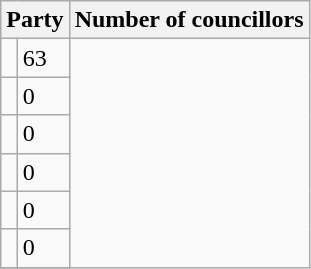<table class="wikitable">
<tr>
<th colspan="2">Party</th>
<th>Number of councillors</th>
</tr>
<tr>
<td></td>
<td>63</td>
</tr>
<tr>
<td></td>
<td>0</td>
</tr>
<tr>
<td></td>
<td>0</td>
</tr>
<tr>
<td></td>
<td>0</td>
</tr>
<tr>
<td></td>
<td>0</td>
</tr>
<tr>
<td></td>
<td>0</td>
</tr>
<tr>
</tr>
</table>
